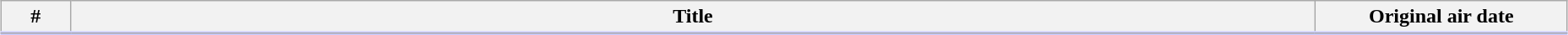<table class="wikitable" style="width:98%; margin:auto; background:#FFF;">
<tr style="border-bottom: 3px solid #CCF;">
<th style="width:3em;">#</th>
<th>Title</th>
<th style="width:12em;">Original air date</th>
</tr>
<tr>
</tr>
</table>
